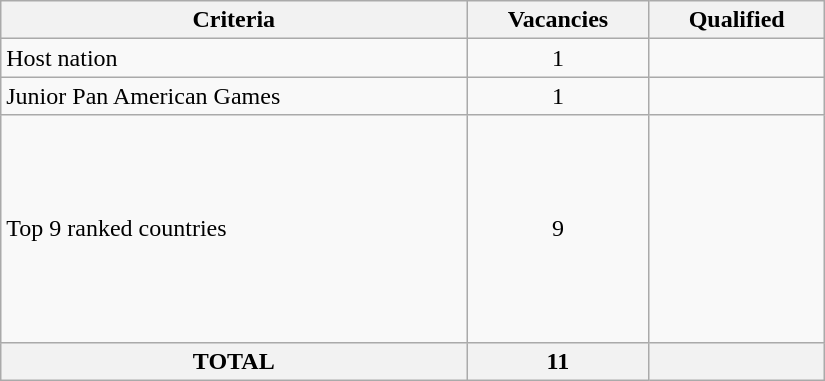<table class = "wikitable" width=550>
<tr>
<th>Criteria</th>
<th>Vacancies</th>
<th>Qualified</th>
</tr>
<tr>
<td>Host nation</td>
<td align="center">1</td>
<td></td>
</tr>
<tr>
<td>Junior Pan American Games</td>
<td align="center">1</td>
<td></td>
</tr>
<tr>
<td>Top 9 ranked countries</td>
<td align="center">9</td>
<td><br><br><br><br><br><br><br><br></td>
</tr>
<tr>
<th>TOTAL</th>
<th>11</th>
<th></th>
</tr>
</table>
